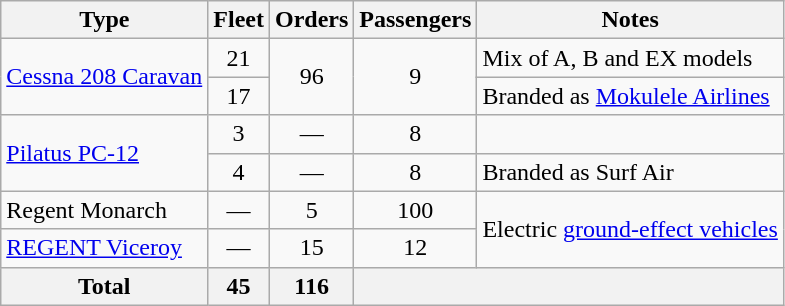<table class="wikitable">
<tr>
<th>Type</th>
<th>Fleet</th>
<th>Orders</th>
<th>Passengers</th>
<th>Notes</th>
</tr>
<tr>
<td rowspan=2><a href='#'>Cessna 208 Caravan</a></td>
<td align=center>21</td>
<td rowspan=2 align=center>96</td>
<td rowspan=2 align=center>9</td>
<td>Mix of A, B and EX models</td>
</tr>
<tr>
<td align=center>17</td>
<td>Branded as <a href='#'>Mokulele Airlines</a></td>
</tr>
<tr>
<td rowspan="2"><a href='#'>Pilatus PC-12</a></td>
<td align=center>3</td>
<td align=center>—</td>
<td align=center>8</td>
<td></td>
</tr>
<tr>
<td align=center>4</td>
<td align=center>—</td>
<td align=center>8</td>
<td>Branded as Surf Air</td>
</tr>
<tr>
<td>Regent Monarch</td>
<td align=center>—</td>
<td align=center>5</td>
<td align=center>100</td>
<td rowspan=2>Electric <a href='#'>ground-effect vehicles</a></td>
</tr>
<tr>
<td><a href='#'>REGENT Viceroy</a></td>
<td align=center>—</td>
<td align=center>15</td>
<td align=center>12</td>
</tr>
<tr>
<th align="center">Total</th>
<th align="center">45</th>
<th align="center">116</th>
<th colspan="2"></th>
</tr>
</table>
